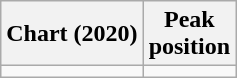<table class="wikitable">
<tr>
<th>Chart (2020)</th>
<th>Peak<br>position</th>
</tr>
<tr>
<td></td>
</tr>
</table>
